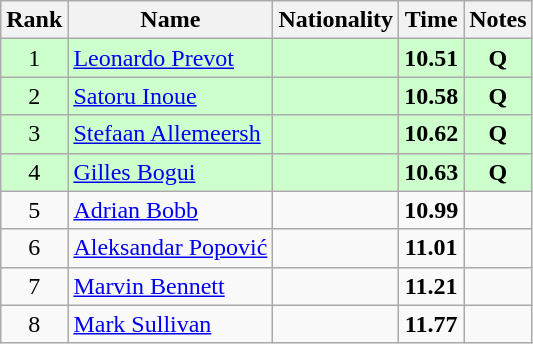<table class="wikitable sortable" style="text-align:center">
<tr>
<th>Rank</th>
<th>Name</th>
<th>Nationality</th>
<th>Time</th>
<th>Notes</th>
</tr>
<tr bgcolor=ccffcc>
<td>1</td>
<td align=left><a href='#'>Leonardo Prevot</a></td>
<td align=left></td>
<td><strong>10.51</strong></td>
<td><strong>Q</strong></td>
</tr>
<tr bgcolor=ccffcc>
<td>2</td>
<td align=left><a href='#'>Satoru Inoue</a></td>
<td align=left></td>
<td><strong>10.58</strong></td>
<td><strong>Q</strong></td>
</tr>
<tr bgcolor=ccffcc>
<td>3</td>
<td align=left><a href='#'>Stefaan Allemeersh</a></td>
<td align=left></td>
<td><strong>10.62</strong></td>
<td><strong>Q</strong></td>
</tr>
<tr bgcolor=ccffcc>
<td>4</td>
<td align=left><a href='#'>Gilles Bogui</a></td>
<td align=left></td>
<td><strong>10.63</strong></td>
<td><strong>Q</strong></td>
</tr>
<tr>
<td>5</td>
<td align=left><a href='#'>Adrian Bobb</a></td>
<td align=left></td>
<td><strong>10.99</strong></td>
<td></td>
</tr>
<tr>
<td>6</td>
<td align=left><a href='#'>Aleksandar Popović</a></td>
<td align=left></td>
<td><strong>11.01</strong></td>
<td></td>
</tr>
<tr>
<td>7</td>
<td align=left><a href='#'>Marvin Bennett</a></td>
<td align=left></td>
<td><strong>11.21</strong></td>
<td></td>
</tr>
<tr>
<td>8</td>
<td align=left><a href='#'>Mark Sullivan</a></td>
<td align=left></td>
<td><strong>11.77</strong></td>
<td></td>
</tr>
</table>
